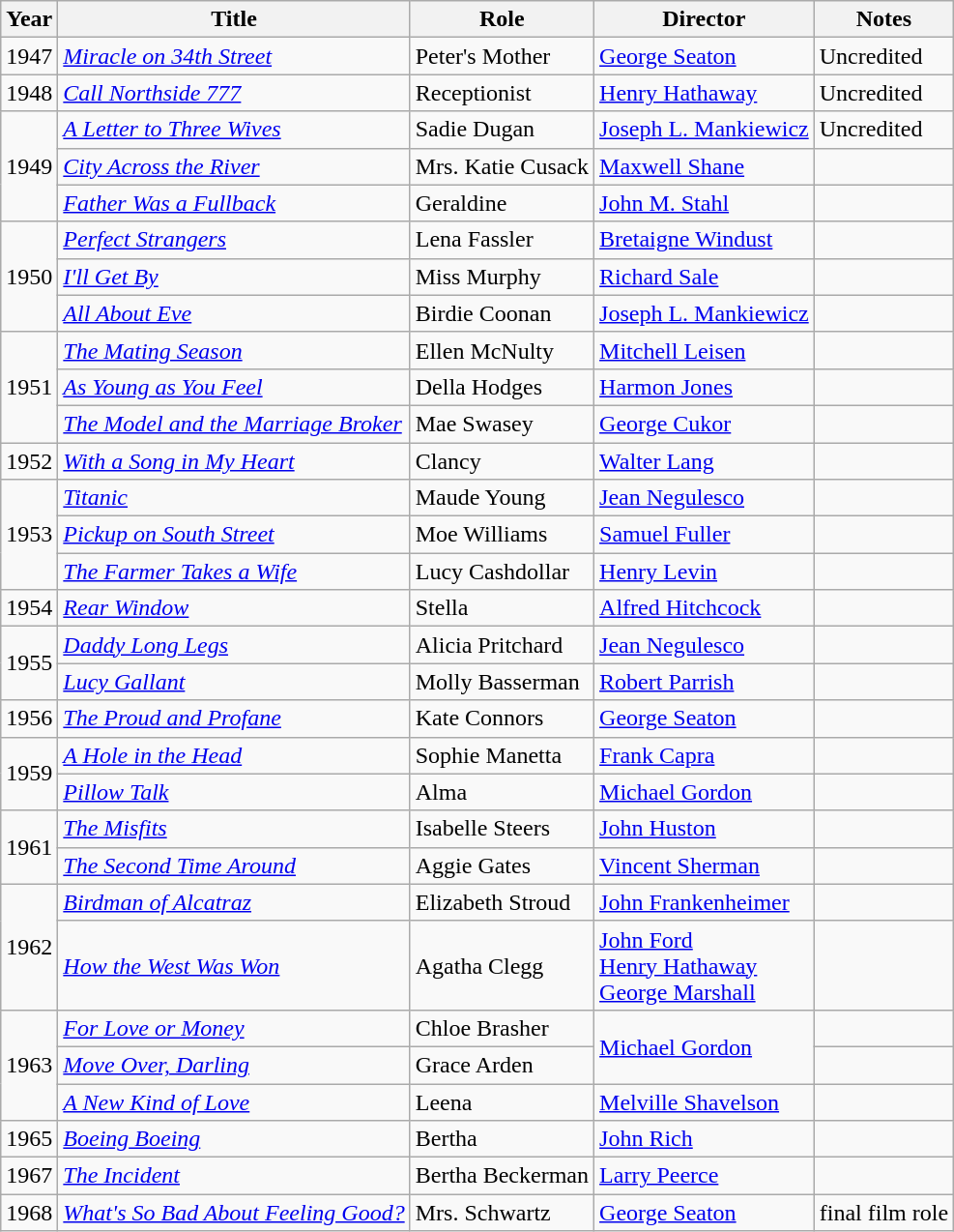<table class="wikitable sortable">
<tr>
<th>Year</th>
<th>Title</th>
<th>Role</th>
<th>Director</th>
<th class="unsortable">Notes</th>
</tr>
<tr>
<td>1947</td>
<td><em><a href='#'>Miracle on 34th Street</a></em></td>
<td>Peter's Mother</td>
<td><a href='#'>George Seaton</a></td>
<td>Uncredited</td>
</tr>
<tr>
<td>1948</td>
<td><em><a href='#'>Call Northside 777</a></em></td>
<td>Receptionist</td>
<td><a href='#'>Henry Hathaway</a></td>
<td>Uncredited</td>
</tr>
<tr>
<td rowspan="3">1949</td>
<td><em><a href='#'>A Letter to Three Wives</a></em></td>
<td>Sadie Dugan</td>
<td><a href='#'>Joseph L. Mankiewicz</a></td>
<td>Uncredited</td>
</tr>
<tr>
<td><em><a href='#'>City Across the River</a></em></td>
<td>Mrs. Katie Cusack</td>
<td><a href='#'>Maxwell Shane</a></td>
<td></td>
</tr>
<tr>
<td><em><a href='#'>Father Was a Fullback</a></em></td>
<td>Geraldine</td>
<td><a href='#'>John M. Stahl</a></td>
<td></td>
</tr>
<tr>
<td rowspan="3">1950</td>
<td><em><a href='#'>Perfect Strangers</a></em></td>
<td>Lena Fassler</td>
<td><a href='#'>Bretaigne Windust</a></td>
<td></td>
</tr>
<tr>
<td><em><a href='#'>I'll Get By</a></em></td>
<td>Miss Murphy</td>
<td><a href='#'>Richard Sale</a></td>
<td></td>
</tr>
<tr>
<td><em><a href='#'>All About Eve</a></em></td>
<td>Birdie Coonan</td>
<td><a href='#'>Joseph L. Mankiewicz</a></td>
<td></td>
</tr>
<tr>
<td rowspan="3">1951</td>
<td><em><a href='#'>The Mating Season</a></em></td>
<td>Ellen McNulty</td>
<td><a href='#'>Mitchell Leisen</a></td>
<td></td>
</tr>
<tr>
<td><em><a href='#'>As Young as You Feel</a></em></td>
<td>Della Hodges</td>
<td><a href='#'>Harmon Jones</a></td>
<td></td>
</tr>
<tr>
<td><em><a href='#'>The Model and the Marriage Broker</a></em></td>
<td>Mae Swasey</td>
<td><a href='#'>George Cukor</a></td>
<td></td>
</tr>
<tr>
<td>1952</td>
<td><em><a href='#'>With a Song in My Heart</a></em></td>
<td>Clancy</td>
<td><a href='#'>Walter Lang</a></td>
<td></td>
</tr>
<tr>
<td rowspan="3">1953</td>
<td><em><a href='#'>Titanic</a></em></td>
<td>Maude Young</td>
<td><a href='#'>Jean Negulesco</a></td>
<td></td>
</tr>
<tr>
<td><em><a href='#'>Pickup on South Street</a></em></td>
<td>Moe Williams</td>
<td><a href='#'>Samuel Fuller</a></td>
<td></td>
</tr>
<tr>
<td><em><a href='#'>The Farmer Takes a Wife</a></em></td>
<td>Lucy Cashdollar</td>
<td><a href='#'>Henry Levin</a></td>
<td></td>
</tr>
<tr>
<td>1954</td>
<td><em><a href='#'>Rear Window</a></em></td>
<td>Stella</td>
<td><a href='#'>Alfred Hitchcock</a></td>
<td></td>
</tr>
<tr>
<td rowspan="2">1955</td>
<td><em><a href='#'>Daddy Long Legs</a></em></td>
<td>Alicia Pritchard</td>
<td><a href='#'>Jean Negulesco</a></td>
<td></td>
</tr>
<tr>
<td><em><a href='#'>Lucy Gallant</a></em></td>
<td>Molly Basserman</td>
<td><a href='#'>Robert Parrish</a></td>
<td></td>
</tr>
<tr>
<td>1956</td>
<td><em><a href='#'>The Proud and Profane</a></em></td>
<td>Kate Connors</td>
<td><a href='#'>George Seaton</a></td>
<td></td>
</tr>
<tr>
<td rowspan="2">1959</td>
<td><em><a href='#'>A Hole in the Head</a></em></td>
<td>Sophie Manetta</td>
<td><a href='#'>Frank Capra</a></td>
<td></td>
</tr>
<tr>
<td><em><a href='#'>Pillow Talk</a></em></td>
<td>Alma</td>
<td><a href='#'>Michael Gordon</a></td>
<td></td>
</tr>
<tr>
<td rowspan="2">1961</td>
<td><em><a href='#'>The Misfits</a></em></td>
<td>Isabelle Steers</td>
<td><a href='#'>John Huston</a></td>
<td></td>
</tr>
<tr>
<td><em><a href='#'>The Second Time Around</a></em></td>
<td>Aggie Gates</td>
<td><a href='#'>Vincent Sherman</a></td>
<td></td>
</tr>
<tr>
<td rowspan="2">1962</td>
<td><em><a href='#'>Birdman of Alcatraz</a></em></td>
<td>Elizabeth Stroud</td>
<td><a href='#'>John Frankenheimer</a></td>
<td></td>
</tr>
<tr>
<td><em><a href='#'>How the West Was Won</a></em></td>
<td>Agatha Clegg</td>
<td><a href='#'>John Ford</a> <br> <a href='#'>Henry Hathaway</a> <br> <a href='#'>George Marshall</a></td>
<td></td>
</tr>
<tr>
<td rowspan="3">1963</td>
<td><em><a href='#'>For Love or Money</a></em></td>
<td>Chloe Brasher</td>
<td rowspan=2><a href='#'>Michael Gordon</a></td>
<td></td>
</tr>
<tr>
<td><em><a href='#'>Move Over, Darling</a></em></td>
<td>Grace Arden</td>
<td></td>
</tr>
<tr>
<td><em><a href='#'>A New Kind of Love</a></em></td>
<td>Leena</td>
<td><a href='#'>Melville Shavelson</a></td>
<td></td>
</tr>
<tr>
<td>1965</td>
<td><em><a href='#'>Boeing Boeing</a></em></td>
<td>Bertha</td>
<td><a href='#'>John Rich</a></td>
<td></td>
</tr>
<tr>
<td>1967</td>
<td><em><a href='#'>The Incident</a></em></td>
<td>Bertha Beckerman</td>
<td><a href='#'>Larry Peerce</a></td>
<td></td>
</tr>
<tr>
<td>1968</td>
<td><em><a href='#'>What's So Bad About Feeling Good?</a></em></td>
<td>Mrs. Schwartz</td>
<td><a href='#'>George Seaton</a></td>
<td>final film role</td>
</tr>
</table>
